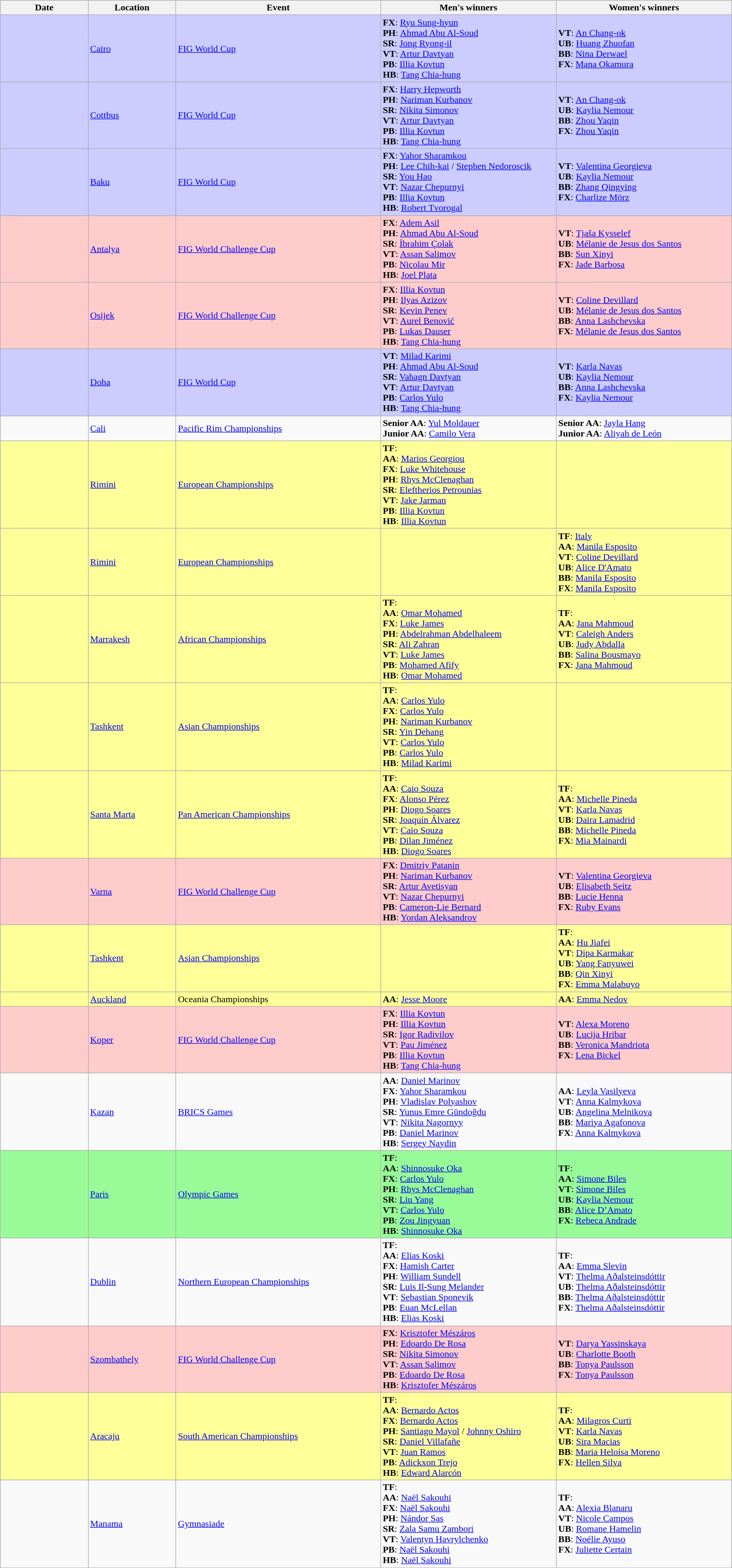<table class="wikitable sortable" style="width:100%;">
<tr>
<th style="text-align:center; width:12%;">Date</th>
<th style="text-align:center; width:12%;">Location</th>
<th style="text-align:center; width:28%;">Event</th>
<th style="text-align:center; width:24%;">Men's winners</th>
<th style="text-align:center; width:24%;">Women's winners</th>
</tr>
<tr bgcolor="#CCCCFF">
<td></td>
<td> <a href='#'>Cairo</a></td>
<td><a href='#'>FIG World Cup</a></td>
<td><strong>FX</strong>:  <a href='#'>Ryu Sung-hyun</a><br><strong>PH</strong>:  <a href='#'>Ahmad Abu Al-Soud</a><br><strong>SR</strong>:  <a href='#'>Jong Ryong-il</a><br><strong>VT</strong>:  <a href='#'>Artur Davtyan</a><br><strong>PB</strong>:  <a href='#'>Illia Kovtun</a><br><strong>HB</strong>:  <a href='#'>Tang Chia-hung</a></td>
<td><strong>VT</strong>:  <a href='#'>An Chang-ok</a><br><strong>UB</strong>:  <a href='#'>Huang Zhuofan</a><br><strong>BB</strong>:  <a href='#'>Nina Derwael</a><br><strong>FX</strong>:  <a href='#'>Mana Okamura</a></td>
</tr>
<tr bgcolor="#CCCCFF">
<td></td>
<td> <a href='#'>Cottbus</a></td>
<td><a href='#'>FIG World Cup</a></td>
<td><strong>FX</strong>:  <a href='#'>Harry Hepworth</a><br><strong>PH</strong>:  <a href='#'>Nariman Kurbanov</a><br><strong>SR</strong>:  <a href='#'>Nikita Simonov</a><br><strong>VT</strong>:  <a href='#'>Artur Davtyan</a><br><strong>PB</strong>:  <a href='#'>Illia Kovtun</a><br><strong>HB</strong>:  <a href='#'>Tang Chia-hung</a></td>
<td><strong>VT</strong>:  <a href='#'>An Chang-ok</a><br><strong>UB</strong>:  <a href='#'>Kaylia Nemour</a><br><strong>BB</strong>:  <a href='#'>Zhou Yaqin</a><br><strong>FX</strong>:  <a href='#'>Zhou Yaqin</a></td>
</tr>
<tr bgcolor="#CCCCFF">
<td></td>
<td> <a href='#'>Baku</a></td>
<td><a href='#'>FIG World Cup</a></td>
<td><strong>FX</strong>:  <a href='#'>Yahor Sharamkou</a><br><strong>PH</strong>:  <a href='#'>Lee Chih-kai</a> /  <a href='#'>Stephen Nedoroscik</a><br><strong>SR</strong>:  <a href='#'>You Hao</a><br><strong>VT</strong>:  <a href='#'>Nazar Chepurnyi</a><br><strong>PB</strong>:  <a href='#'>Illia Kovtun</a><br><strong>HB</strong>:  <a href='#'>Robert Tvorogal</a></td>
<td><strong>VT</strong>:  <a href='#'>Valentina Georgieva</a><br><strong>UB</strong>:  <a href='#'>Kaylia Nemour</a><br><strong>BB</strong>:  <a href='#'>Zhang Qingying</a><br><strong>FX</strong>:  <a href='#'>Charlize Mörz</a></td>
</tr>
<tr bgcolor="FFCCCC">
<td></td>
<td> <a href='#'>Antalya</a></td>
<td><a href='#'>FIG World Challenge Cup</a></td>
<td><strong>FX</strong>:  <a href='#'>Adem Asil</a><br><strong>PH</strong>:  <a href='#'>Ahmad Abu Al-Soud</a> <br><strong>SR</strong>:  <a href='#'>İbrahim Çolak</a><br><strong>VT</strong>:  <a href='#'>Assan Salimov</a><br><strong>PB</strong>:  <a href='#'>Nicolau Mir</a><br><strong>HB</strong>:  <a href='#'>Joel Plata</a></td>
<td><strong>VT</strong>:  <a href='#'>Tjaša Kysselef</a><br><strong>UB</strong>:  <a href='#'>Mélanie de Jesus dos Santos</a><br><strong>BB</strong>:  <a href='#'>Sun Xinyi</a><br><strong>FX</strong>:  <a href='#'>Jade Barbosa</a></td>
</tr>
<tr bgcolor="FFCCCC">
<td></td>
<td> <a href='#'>Osijek</a></td>
<td><a href='#'>FIG World Challenge Cup</a></td>
<td><strong>FX</strong>:  <a href='#'>Illia Kovtun</a><br><strong>PH</strong>:  <a href='#'>Ilyas Azizov</a> <br><strong>SR</strong>:  <a href='#'>Kevin Penev</a><br><strong>VT</strong>:  <a href='#'>Aurel Benović</a><br><strong>PB</strong>:  <a href='#'>Lukas Dauser</a><br><strong>HB</strong>:  <a href='#'>Tang Chia-hung</a></td>
<td><strong>VT</strong>:  <a href='#'>Coline Devillard</a><br><strong>UB</strong>:  <a href='#'>Mélanie de Jesus dos Santos</a><br><strong>BB</strong>:  <a href='#'>Anna Lashchevska</a><br><strong>FX</strong>:  <a href='#'>Mélanie de Jesus dos Santos</a></td>
</tr>
<tr bgcolor="#CCCCFF">
<td></td>
<td> <a href='#'>Doha</a></td>
<td><a href='#'>FIG World Cup</a></td>
<td><strong>VT</strong>:  <a href='#'>Milad Karimi</a><br><strong>PH</strong>:  <a href='#'>Ahmad Abu Al-Soud</a><br><strong>SR</strong>:  <a href='#'>Vahagn Davtyan</a><br><strong>VT</strong>:  <a href='#'>Artur Davtyan</a><br><strong>PB</strong>:  <a href='#'>Carlos Yulo</a><br><strong>HB</strong>:  <a href='#'>Tang Chia-hung</a></td>
<td><strong>VT</strong>:  <a href='#'>Karla Navas</a><br><strong>UB</strong>:  <a href='#'>Kaylia Nemour</a><br><strong>BB</strong>:  <a href='#'>Anna Lashchevska</a><br><strong>FX</strong>:  <a href='#'>Kaylia Nemour</a></td>
</tr>
<tr>
<td></td>
<td> <a href='#'>Cali</a></td>
<td><a href='#'>Pacific Rim Championships</a></td>
<td><strong>Senior AA</strong>:  <a href='#'>Yul Moldauer</a><br><strong>Junior AA</strong>:  <a href='#'>Camilo Vera</a><br></td>
<td><strong>Senior AA</strong>:  <a href='#'>Jayla Hang</a><br><strong>Junior AA</strong>:  <a href='#'>Aliyah de León</a><br></td>
</tr>
<tr bgcolor="FFFF99">
<td></td>
<td> <a href='#'>Rimini</a></td>
<td><a href='#'>European Championships</a></td>
<td><strong>TF</strong>: <br><strong>AA</strong>:  <a href='#'>Marios Georgiou</a><br><strong>FX</strong>:  <a href='#'>Luke Whitehouse</a><br><strong>PH</strong>:  <a href='#'>Rhys McClenaghan</a><br><strong>SR</strong>:  <a href='#'>Eleftherios Petrounias</a><br><strong>VT</strong>:  <a href='#'>Jake Jarman</a><br><strong>PB</strong>:  <a href='#'>Illia Kovtun</a><br><strong>HB</strong>:  <a href='#'>Illia Kovtun</a></td>
<td></td>
</tr>
<tr bgcolor="FFFF99">
<td></td>
<td> <a href='#'>Rimini</a></td>
<td><a href='#'>European Championships</a></td>
<td></td>
<td><strong>TF</strong>:  <a href='#'>Italy</a><br><strong>AA</strong>:  <a href='#'>Manila Esposito</a><br><strong>VT</strong>:  <a href='#'>Coline Devillard</a><br><strong>UB</strong>:  <a href='#'>Alice D'Amato</a><br><strong>BB</strong>:  <a href='#'>Manila Esposito</a><br><strong>FX</strong>:  <a href='#'>Manila Esposito</a></td>
</tr>
<tr bgcolor="FFFF99">
<td></td>
<td> <a href='#'>Marrakesh</a></td>
<td><a href='#'>African Championships</a></td>
<td><strong>TF</strong>: <br><strong>AA</strong>:  <a href='#'>Omar Mohamed</a><br><strong>FX</strong>:  <a href='#'>Luke James</a><br><strong>PH</strong>:  <a href='#'>Abdelrahman Abdelhaleem</a><br><strong>SR</strong>:  <a href='#'>Ali Zahran</a><br><strong>VT</strong>:  <a href='#'>Luke James</a><br><strong>PB</strong>:  <a href='#'>Mohamed Afify</a><br><strong>HB</strong>:  <a href='#'>Omar Mohamed</a></td>
<td><strong>TF</strong>: <br><strong>AA</strong>:  <a href='#'>Jana Mahmoud</a><br><strong>VT</strong>:  <a href='#'>Caleigh Anders</a><br><strong>UB</strong>:  <a href='#'>Judy Abdalla</a><br><strong>BB</strong>:  <a href='#'>Salina Bousmayo</a><br><strong>FX</strong>:  <a href='#'>Jana Mahmoud</a></td>
</tr>
<tr bgcolor="FFFF99">
<td></td>
<td> <a href='#'>Tashkent</a></td>
<td><a href='#'>Asian Championships</a></td>
<td><strong>TF</strong>:  <br> <strong>AA</strong>:  <a href='#'>Carlos Yulo</a> <br> <strong>FX</strong>:  <a href='#'>Carlos Yulo</a> <br> <strong>PH</strong>:  <a href='#'>Nariman Kurbanov</a> <br> <strong>SR</strong>:  <a href='#'>Yin Dehang</a> <br> <strong>VT</strong>:  <a href='#'>Carlos Yulo</a> <br> <strong>PB</strong>:  <a href='#'>Carlos Yulo</a> <br> <strong>HB</strong>:  <a href='#'>Milad Karimi</a></td>
<td></td>
</tr>
<tr bgcolor="FFFF99">
<td></td>
<td> <a href='#'>Santa Marta</a></td>
<td><a href='#'>Pan American Championships</a></td>
<td><strong>TF</strong>:  <br> <strong>AA</strong>:  <a href='#'>Caio Souza</a> <br> <strong>FX</strong>:  <a href='#'>Alonso Pérez</a> <br> <strong>PH</strong>:  <a href='#'>Diogo Soares</a> <br> <strong>SR</strong>:  <a href='#'>Joaquín Álvarez</a> <br> <strong>VT</strong>:  <a href='#'>Caio Souza</a> <br> <strong>PB</strong>:  <a href='#'>Dilan Jiménez</a> <br> <strong>HB</strong>:  <a href='#'>Diogo Soares</a></td>
<td><strong>TF</strong>:  <br> <strong>AA</strong>:  <a href='#'>Michelle Pineda</a> <br> <strong>VT</strong>:  <a href='#'>Karla Navas</a> <br> <strong>UB</strong>:  <a href='#'>Daira Lamadrid</a> <br> <strong>BB</strong>:  <a href='#'>Michelle Pineda</a> <br> <strong>FX</strong>:  <a href='#'>Mia Mainardi</a></td>
</tr>
<tr bgcolor="FFCCCC">
<td></td>
<td> <a href='#'>Varna</a></td>
<td><a href='#'>FIG World Challenge Cup</a></td>
<td><strong>FX</strong>:  <a href='#'>Dmitriy Patanin</a> <br> <strong>PH</strong>:  <a href='#'>Nariman Kurbanov</a> <br> <strong>SR</strong>:  <a href='#'>Artur Avetisyan</a> <br> <strong>VT</strong>:  <a href='#'>Nazar Chepurnyi</a> <br> <strong>PB</strong>:  <a href='#'>Cameron-Lie Bernard</a> <br> <strong>HB</strong>:  <a href='#'>Yordan Aleksandrov</a></td>
<td><strong>VT</strong>:  <a href='#'>Valentina Georgieva</a> <br> <strong>UB</strong>:  <a href='#'>Elisabeth Seitz</a> <br><strong>BB</strong>:  <a href='#'>Lucie Henna</a> <br><strong>FX</strong>:  <a href='#'>Ruby Evans</a></td>
</tr>
<tr bgcolor="FFFF99">
<td></td>
<td> <a href='#'>Tashkent</a></td>
<td><a href='#'>Asian Championships</a></td>
<td></td>
<td><strong>TF</strong>: <br><strong>AA</strong>:  <a href='#'>Hu Jiafei</a><br><strong>VT</strong>:  <a href='#'>Dipa Karmakar</a><br><strong>UB</strong>:  <a href='#'>Yang Fanyuwei</a><br><strong>BB</strong>:  <a href='#'>Qin Xinyi</a><br><strong>FX</strong>:  <a href='#'>Emma Malabuyo</a></td>
</tr>
<tr bgcolor="FFFF99">
<td></td>
<td> <a href='#'>Auckland</a></td>
<td>Oceania Championships</td>
<td><strong>AA</strong>:  <a href='#'>Jesse Moore</a></td>
<td><strong>AA</strong>:  <a href='#'>Emma Nedov</a></td>
</tr>
<tr bgcolor="FFCCCC">
<td></td>
<td> <a href='#'>Koper</a></td>
<td><a href='#'>FIG World Challenge Cup</a></td>
<td><strong>FX</strong>:  <a href='#'>Illia Kovtun</a> <br> <strong>PH</strong>:  <a href='#'>Illia Kovtun</a> <br> <strong>SR</strong>:  <a href='#'>Igor Radivilov</a> <br> <strong>VT</strong>:  <a href='#'>Pau Jiménez</a> <br> <strong>PB</strong>:  <a href='#'>Illia Kovtun</a> <br> <strong>HB</strong>:  <a href='#'>Tang Chia-hung</a></td>
<td><strong>VT</strong>:  <a href='#'>Alexa Moreno</a> <br> <strong>UB</strong>:  <a href='#'>Lucija Hribar</a> <br><strong>BB</strong>:  <a href='#'>Veronica Mandriota</a> <br><strong>FX</strong>:  <a href='#'>Lena Bickel</a></td>
</tr>
<tr>
<td></td>
<td> <a href='#'>Kazan</a></td>
<td><a href='#'>BRICS Games</a></td>
<td><strong>AA</strong>:  <a href='#'>Daniel Marinov</a> <br> <strong>FX</strong>:  <a href='#'>Yahor Sharamkou</a> <br> <strong>PH</strong>:  <a href='#'>Vladislav Polyashov</a> <br> <strong>SR</strong>:  <a href='#'>Yunus Emre Gündoğdu</a> <br> <strong>VT</strong>:  <a href='#'>Nikita Nagornyy</a> <br> <strong>PB</strong>:  <a href='#'>Daniel Marinov</a> <br> <strong>HB</strong>:  <a href='#'>Sergey Naydin</a></td>
<td><strong>AA</strong>:  <a href='#'>Leyla Vasilyeva</a> <br> <strong>VT</strong>:  <a href='#'>Anna Kalmykova</a> <br> <strong>UB</strong>:  <a href='#'>Angelina Melnikova</a> <br><strong>BB</strong>:  <a href='#'>Mariya Agafonova</a> <br><strong>FX</strong>:  <a href='#'>Anna Kalmykova</a></td>
</tr>
<tr bgcolor="98FB98">
<td></td>
<td> <a href='#'>Paris</a></td>
<td><a href='#'>Olympic Games</a></td>
<td><strong>TF</strong>:  <br> <strong>AA</strong>:  <a href='#'>Shinnosuke Oka</a> <br> <strong>FX</strong>:  <a href='#'>Carlos Yulo</a><br> <strong>PH</strong>:  <a href='#'>Rhys McClenaghan</a><br> <strong>SR</strong>:  <a href='#'>Liu Yang</a><br> <strong>VT</strong>:  <a href='#'>Carlos Yulo</a><br> <strong>PB</strong>:  <a href='#'>Zou Jingyuan</a> <br> <strong>HB</strong>:  <a href='#'>Shinnosuke Oka</a></td>
<td><strong>TF</strong>:  <br><strong>AA</strong>:  <a href='#'>Simone Biles</a> <br><strong>VT</strong>:  <a href='#'>Simone Biles</a><br><strong>UB</strong>:  <a href='#'>Kaylia Nemour</a><br><strong>BB</strong>:  <a href='#'>Alice D’Amato</a><br><strong>FX</strong>:  <a href='#'>Rebeca Andrade</a></td>
</tr>
<tr>
<td></td>
<td> <a href='#'>Dublin</a></td>
<td><a href='#'>Northern European Championships</a></td>
<td><strong>TF</strong>: <br><strong>AA</strong>:  <a href='#'>Elias Koski</a><br><strong>FX</strong>:  <a href='#'>Hamish Carter</a><br><strong>PH</strong>:  <a href='#'>William Sundell</a><br><strong>SR</strong>:  <a href='#'>Luis Il-Sung Melander</a><br><strong>VT</strong>:  <a href='#'>Sebastian Sponevik</a><br><strong>PB</strong>:  <a href='#'>Euan McLellan</a><br><strong>HB</strong>:  <a href='#'>Elias Koski</a></td>
<td><strong>TF</strong>: <br><strong>AA</strong>:  <a href='#'>Emma Slevin</a><br><strong>VT</strong>:  <a href='#'>Thelma Aðalsteinsdóttir</a><br><strong>UB</strong>:  <a href='#'>Thelma Aðalsteinsdóttir</a><br><strong>BB</strong>:  <a href='#'>Thelma Aðalsteinsdóttir</a><br><strong>FX</strong>:  <a href='#'>Thelma Aðalsteinsdóttir</a></td>
</tr>
<tr bgcolor="FFCCCC">
<td></td>
<td> <a href='#'>Szombathely</a></td>
<td><a href='#'>FIG World Challenge Cup</a></td>
<td><strong>FX</strong>:  <a href='#'>Krisztofer Mészáros</a><br><strong>PH</strong>:  <a href='#'>Edoardo De Rosa</a><br><strong>SR</strong>:  <a href='#'>Nikita Simonov</a><br><strong>VT</strong>:  <a href='#'>Assan Salimov</a><br><strong>PB</strong>:  <a href='#'>Edoardo De Rosa</a><br><strong>HB</strong>:  <a href='#'>Krisztofer Mészáros</a></td>
<td><strong>VT</strong>:  <a href='#'>Darya Yassinskaya</a><br><strong>UB</strong>:  <a href='#'>Charlotte Booth</a><br><strong>BB</strong>:  <a href='#'>Tonya Paulsson</a><br><strong>FX</strong>:  <a href='#'>Tonya Paulsson</a></td>
</tr>
<tr bgcolor="FFFF99">
<td></td>
<td> <a href='#'>Aracaju</a></td>
<td><a href='#'>South American Championships</a></td>
<td><strong>TF</strong>: <br><strong>AA</strong>:  <a href='#'>Bernardo Actos</a><br><strong>FX</strong>:  <a href='#'>Bernardo Actos</a><br><strong>PH</strong>:  <a href='#'>Santiago Mayol</a> /  <a href='#'>Johnny Oshiro</a><br><strong>SR</strong>:  <a href='#'>Daniel Villafañe</a><br><strong>VT</strong>:  <a href='#'>Juan Ramos</a><br><strong>PB</strong>:  <a href='#'>Adickxon Trejo</a><br><strong>HB</strong>:  <a href='#'>Edward Alarcón</a></td>
<td><strong>TF</strong>: <br><strong>AA</strong>:  <a href='#'>Milagros Curti</a><br><strong>VT</strong>:  <a href='#'>Karla Navas</a><br><strong>UB</strong>:  <a href='#'>Sira Macias</a><br><strong>BB</strong>:  <a href='#'>Maria Heloísa Moreno</a><br><strong>FX</strong>:  <a href='#'>Hellen Silva</a></td>
</tr>
<tr>
<td></td>
<td> <a href='#'>Manama</a></td>
<td><a href='#'>Gymnasiade</a></td>
<td><strong>TF</strong>: <br><strong>AA</strong>:  <a href='#'>Naël Sakouhi</a><br><strong>FX</strong>:  <a href='#'>Naël Sakouhi</a><br><strong>PH</strong>:  <a href='#'>Nándor Sas</a><br><strong>SR</strong>:  <a href='#'>Zala Samu Zambori</a><br><strong>VT</strong>:  <a href='#'>Valentyn Havrylchenko</a><br><strong>PB</strong>:  <a href='#'>Naël Sakouhi</a><br><strong>HB</strong>:  <a href='#'>Naël Sakouhi</a></td>
<td><strong>TF</strong>: <br><strong>AA</strong>:  <a href='#'>Alexia Blanaru</a><br><strong>VT</strong>:  <a href='#'>Nicole Campos</a><br><strong>UB</strong>:  <a href='#'>Romane Hamelin</a><br><strong>BB</strong>:  <a href='#'>Noélie Ayuso</a><br><strong>FX</strong>:  <a href='#'>Juliette Certain</a></td>
</tr>
</table>
